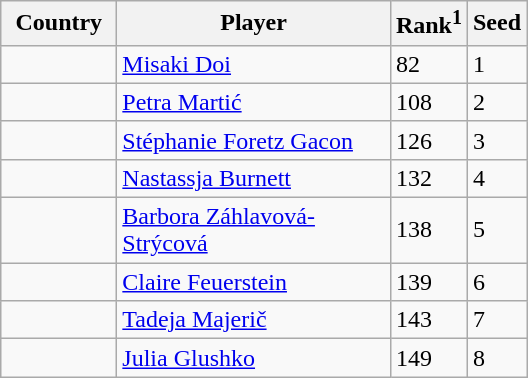<table class="sortable wikitable">
<tr>
<th width="70">Country</th>
<th width="175">Player</th>
<th>Rank<sup>1</sup></th>
<th>Seed</th>
</tr>
<tr>
<td></td>
<td><a href='#'>Misaki Doi</a></td>
<td>82</td>
<td>1</td>
</tr>
<tr>
<td></td>
<td><a href='#'>Petra Martić</a></td>
<td>108</td>
<td>2</td>
</tr>
<tr>
<td></td>
<td><a href='#'>Stéphanie Foretz Gacon</a></td>
<td>126</td>
<td>3</td>
</tr>
<tr>
<td></td>
<td><a href='#'>Nastassja Burnett</a></td>
<td>132</td>
<td>4</td>
</tr>
<tr>
<td></td>
<td><a href='#'>Barbora Záhlavová-Strýcová</a></td>
<td>138</td>
<td>5</td>
</tr>
<tr>
<td></td>
<td><a href='#'>Claire Feuerstein</a></td>
<td>139</td>
<td>6</td>
</tr>
<tr>
<td></td>
<td><a href='#'>Tadeja Majerič</a></td>
<td>143</td>
<td>7</td>
</tr>
<tr>
<td></td>
<td><a href='#'>Julia Glushko</a></td>
<td>149</td>
<td>8</td>
</tr>
</table>
